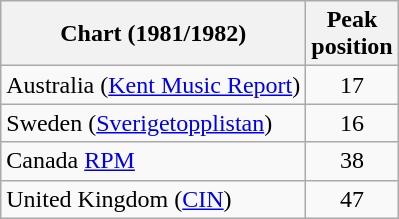<table class="wikitable sortable">
<tr>
<th align="left">Chart (1981/1982)</th>
<th align="center">Peak<br>position</th>
</tr>
<tr>
<td>Australia (<a href='#'>Kent Music Report</a>)</td>
<td align="center">17</td>
</tr>
<tr>
<td align="left">Sweden (<a href='#'>Sverigetopplistan</a>)</td>
<td align="center">16</td>
</tr>
<tr>
<td>Canada <a href='#'>RPM</a></td>
<td align="center">38</td>
</tr>
<tr>
<td align="left">United Kingdom (<a href='#'>CIN</a>)</td>
<td align="center">47</td>
</tr>
</table>
